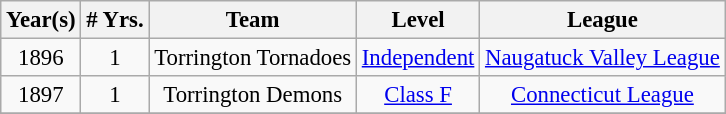<table class="wikitable" style="text-align:center; font-size: 95%;">
<tr>
<th>Year(s)</th>
<th># Yrs.</th>
<th>Team</th>
<th>Level</th>
<th>League</th>
</tr>
<tr>
<td>1896</td>
<td>1</td>
<td>Torrington Tornadoes</td>
<td><a href='#'>Independent</a></td>
<td><a href='#'>Naugatuck Valley League</a></td>
</tr>
<tr>
<td>1897</td>
<td>1</td>
<td>Torrington Demons</td>
<td><a href='#'>Class F</a></td>
<td><a href='#'>Connecticut League</a></td>
</tr>
<tr>
</tr>
</table>
